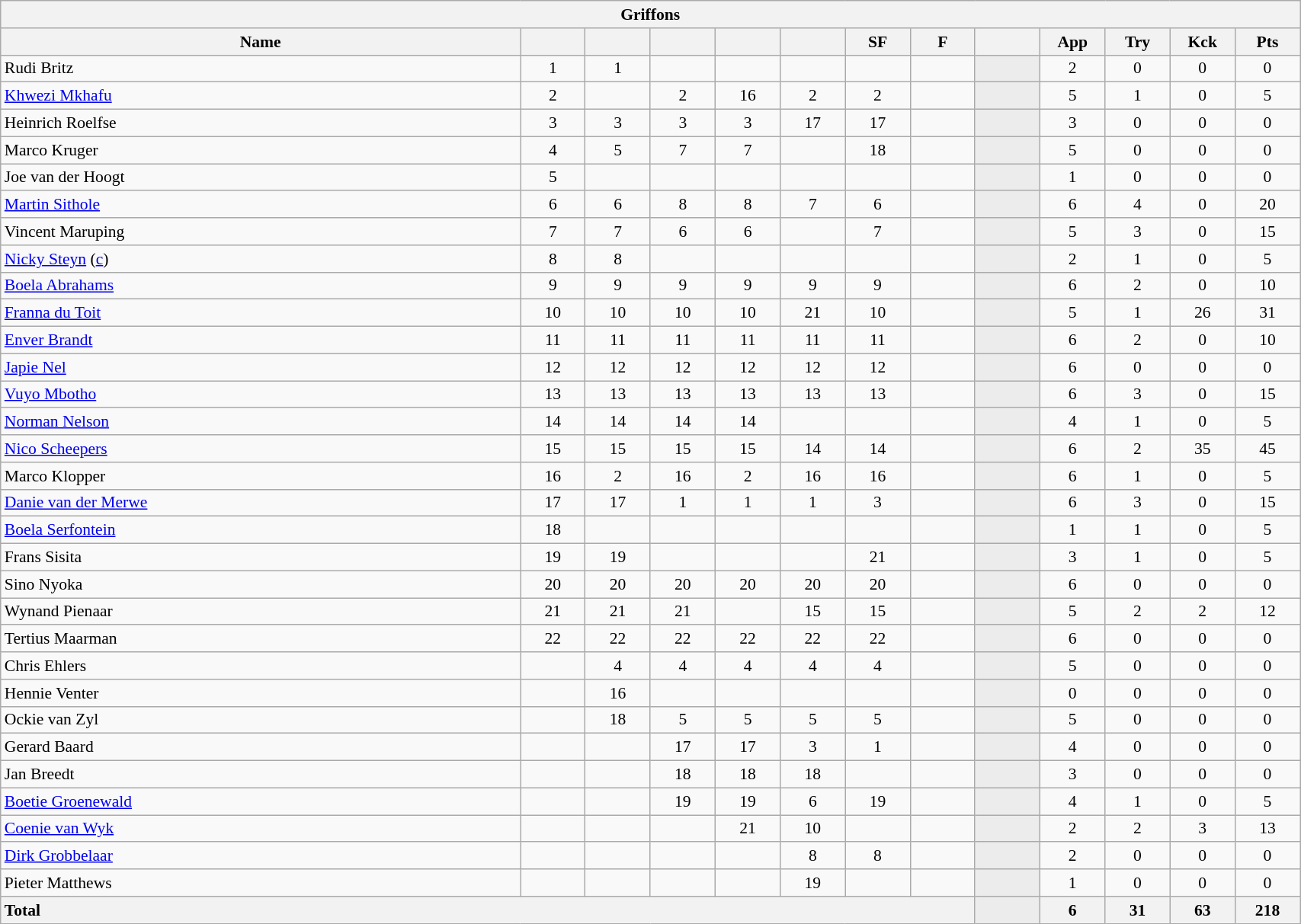<table class="wikitable collapsible collapsed sortable" style="text-align:center; font-size:90%; width:90%">
<tr>
<th colspan="100%">Griffons</th>
</tr>
<tr>
<th style="width:40%;">Name</th>
<th style="width:5%;"></th>
<th style="width:5%;"></th>
<th style="width:5%;"></th>
<th style="width:5%;"></th>
<th style="width:5%;"></th>
<th style="width:5%;">SF</th>
<th style="width:5%;">F</th>
<th style="width:5%;"></th>
<th style="width:5%;">App</th>
<th style="width:5%;">Try</th>
<th style="width:5%;">Kck</th>
<th style="width:5%;">Pts</th>
</tr>
<tr>
<td style="text-align:left;">Rudi Britz</td>
<td>1</td>
<td>1</td>
<td></td>
<td></td>
<td></td>
<td></td>
<td></td>
<td style="background:#ECECEC;"></td>
<td>2</td>
<td>0</td>
<td>0</td>
<td>0</td>
</tr>
<tr>
<td style="text-align:left;"><a href='#'>Khwezi Mkhafu</a></td>
<td>2</td>
<td></td>
<td>2</td>
<td>16 </td>
<td>2</td>
<td>2</td>
<td></td>
<td style="background:#ECECEC;"></td>
<td>5</td>
<td>1</td>
<td>0</td>
<td>5</td>
</tr>
<tr>
<td style="text-align:left;">Heinrich Roelfse</td>
<td>3</td>
<td>3</td>
<td>3</td>
<td>3</td>
<td>17 </td>
<td>17 </td>
<td></td>
<td style="background:#ECECEC;"></td>
<td>3</td>
<td>0</td>
<td>0</td>
<td>0</td>
</tr>
<tr>
<td style="text-align:left;">Marco Kruger</td>
<td>4</td>
<td>5</td>
<td>7</td>
<td>7</td>
<td></td>
<td>18 </td>
<td></td>
<td style="background:#ECECEC;"></td>
<td>5</td>
<td>0</td>
<td>0</td>
<td>0</td>
</tr>
<tr>
<td style="text-align:left;">Joe van der Hoogt</td>
<td>5</td>
<td></td>
<td></td>
<td></td>
<td></td>
<td></td>
<td></td>
<td style="background:#ECECEC;"></td>
<td>1</td>
<td>0</td>
<td>0</td>
<td>0</td>
</tr>
<tr>
<td style="text-align:left;"><a href='#'>Martin Sithole</a></td>
<td>6</td>
<td>6</td>
<td>8</td>
<td>8</td>
<td>7</td>
<td>6</td>
<td></td>
<td style="background:#ECECEC;"></td>
<td>6</td>
<td>4</td>
<td>0</td>
<td>20</td>
</tr>
<tr>
<td style="text-align:left;">Vincent Maruping</td>
<td>7</td>
<td>7</td>
<td>6</td>
<td>6</td>
<td></td>
<td>7</td>
<td></td>
<td style="background:#ECECEC;"></td>
<td>5</td>
<td>3</td>
<td>0</td>
<td>15</td>
</tr>
<tr>
<td style="text-align:left;"><a href='#'>Nicky Steyn</a> (<a href='#'>c</a>)</td>
<td>8</td>
<td>8</td>
<td></td>
<td></td>
<td></td>
<td></td>
<td></td>
<td style="background:#ECECEC;"></td>
<td>2</td>
<td>1</td>
<td>0</td>
<td>5</td>
</tr>
<tr>
<td style="text-align:left;"><a href='#'>Boela Abrahams</a></td>
<td>9</td>
<td>9</td>
<td>9</td>
<td>9</td>
<td>9</td>
<td>9</td>
<td></td>
<td style="background:#ECECEC;"></td>
<td>6</td>
<td>2</td>
<td>0</td>
<td>10</td>
</tr>
<tr>
<td style="text-align:left;"><a href='#'>Franna du Toit</a></td>
<td>10</td>
<td>10</td>
<td>10</td>
<td>10</td>
<td>21</td>
<td>10</td>
<td></td>
<td style="background:#ECECEC;"></td>
<td>5</td>
<td>1</td>
<td>26</td>
<td>31</td>
</tr>
<tr>
<td style="text-align:left;"><a href='#'>Enver Brandt</a></td>
<td>11</td>
<td>11</td>
<td>11</td>
<td>11</td>
<td>11</td>
<td>11</td>
<td></td>
<td style="background:#ECECEC;"></td>
<td>6</td>
<td>2</td>
<td>0</td>
<td>10</td>
</tr>
<tr>
<td style="text-align:left;"><a href='#'>Japie Nel</a></td>
<td>12</td>
<td>12</td>
<td>12</td>
<td>12</td>
<td>12</td>
<td>12</td>
<td></td>
<td style="background:#ECECEC;"></td>
<td>6</td>
<td>0</td>
<td>0</td>
<td>0</td>
</tr>
<tr>
<td style="text-align:left;"><a href='#'>Vuyo Mbotho</a></td>
<td>13</td>
<td>13</td>
<td>13</td>
<td>13</td>
<td>13</td>
<td>13</td>
<td></td>
<td style="background:#ECECEC;"></td>
<td>6</td>
<td>3</td>
<td>0</td>
<td>15</td>
</tr>
<tr>
<td style="text-align:left;"><a href='#'>Norman Nelson</a></td>
<td>14</td>
<td>14</td>
<td>14</td>
<td>14</td>
<td></td>
<td></td>
<td></td>
<td style="background:#ECECEC;"></td>
<td>4</td>
<td>1</td>
<td>0</td>
<td>5</td>
</tr>
<tr>
<td style="text-align:left;"><a href='#'>Nico Scheepers</a></td>
<td>15</td>
<td>15</td>
<td>15</td>
<td>15</td>
<td>14</td>
<td>14</td>
<td></td>
<td style="background:#ECECEC;"></td>
<td>6</td>
<td>2</td>
<td>35</td>
<td>45</td>
</tr>
<tr>
<td style="text-align:left;">Marco Klopper</td>
<td>16 </td>
<td>2</td>
<td>16 </td>
<td>2</td>
<td>16 </td>
<td>16 </td>
<td></td>
<td style="background:#ECECEC;"></td>
<td>6</td>
<td>1</td>
<td>0</td>
<td>5</td>
</tr>
<tr>
<td style="text-align:left;"><a href='#'>Danie van der Merwe</a></td>
<td>17 </td>
<td>17 </td>
<td>1</td>
<td>1</td>
<td>1</td>
<td>3</td>
<td></td>
<td style="background:#ECECEC;"></td>
<td>6</td>
<td>3</td>
<td>0</td>
<td>15</td>
</tr>
<tr>
<td style="text-align:left;"><a href='#'>Boela Serfontein</a></td>
<td>18 </td>
<td></td>
<td></td>
<td></td>
<td></td>
<td></td>
<td></td>
<td style="background:#ECECEC;"></td>
<td>1</td>
<td>1</td>
<td>0</td>
<td>5</td>
</tr>
<tr>
<td style="text-align:left;">Frans Sisita</td>
<td>19 </td>
<td>19 </td>
<td></td>
<td></td>
<td></td>
<td>21 </td>
<td></td>
<td style="background:#ECECEC;"></td>
<td>3</td>
<td>1</td>
<td>0</td>
<td>5</td>
</tr>
<tr>
<td style="text-align:left;">Sino Nyoka</td>
<td>20 </td>
<td>20 </td>
<td>20 </td>
<td>20 </td>
<td>20 </td>
<td>20 </td>
<td></td>
<td style="background:#ECECEC;"></td>
<td>6</td>
<td>0</td>
<td>0</td>
<td>0</td>
</tr>
<tr>
<td style="text-align:left;">Wynand Pienaar</td>
<td>21 </td>
<td>21 </td>
<td>21 </td>
<td></td>
<td>15</td>
<td>15</td>
<td></td>
<td style="background:#ECECEC;"></td>
<td>5</td>
<td>2</td>
<td>2</td>
<td>12</td>
</tr>
<tr>
<td style="text-align:left;">Tertius Maarman</td>
<td>22 </td>
<td>22 </td>
<td>22 </td>
<td>22 </td>
<td>22 </td>
<td>22 </td>
<td></td>
<td style="background:#ECECEC;"></td>
<td>6</td>
<td>0</td>
<td>0</td>
<td>0</td>
</tr>
<tr>
<td style="text-align:left;">Chris Ehlers</td>
<td></td>
<td>4</td>
<td>4</td>
<td>4</td>
<td>4</td>
<td>4</td>
<td></td>
<td style="background:#ECECEC;"></td>
<td>5</td>
<td>0</td>
<td>0</td>
<td>0</td>
</tr>
<tr>
<td style="text-align:left;">Hennie Venter</td>
<td></td>
<td>16</td>
<td></td>
<td></td>
<td></td>
<td></td>
<td></td>
<td style="background:#ECECEC;"></td>
<td>0</td>
<td>0</td>
<td>0</td>
<td>0</td>
</tr>
<tr>
<td style="text-align:left;">Ockie van Zyl</td>
<td></td>
<td>18 </td>
<td>5</td>
<td>5</td>
<td>5</td>
<td>5</td>
<td></td>
<td style="background:#ECECEC;"></td>
<td>5</td>
<td>0</td>
<td>0</td>
<td>0</td>
</tr>
<tr>
<td style="text-align:left;">Gerard Baard</td>
<td></td>
<td></td>
<td>17 </td>
<td>17 </td>
<td>3</td>
<td>1</td>
<td></td>
<td style="background:#ECECEC;"></td>
<td>4</td>
<td>0</td>
<td>0</td>
<td>0</td>
</tr>
<tr>
<td style="text-align:left;">Jan Breedt</td>
<td></td>
<td></td>
<td>18 </td>
<td>18 </td>
<td>18 </td>
<td></td>
<td></td>
<td style="background:#ECECEC;"></td>
<td>3</td>
<td>0</td>
<td>0</td>
<td>0</td>
</tr>
<tr>
<td style="text-align:left;"><a href='#'>Boetie Groenewald</a></td>
<td></td>
<td></td>
<td>19 </td>
<td>19 </td>
<td>6</td>
<td>19 </td>
<td></td>
<td style="background:#ECECEC;"></td>
<td>4</td>
<td>1</td>
<td>0</td>
<td>5</td>
</tr>
<tr>
<td style="text-align:left;"><a href='#'>Coenie van Wyk</a></td>
<td></td>
<td></td>
<td></td>
<td>21 </td>
<td>10</td>
<td></td>
<td></td>
<td style="background:#ECECEC;"></td>
<td>2</td>
<td>2</td>
<td>3</td>
<td>13</td>
</tr>
<tr>
<td style="text-align:left;"><a href='#'>Dirk Grobbelaar</a></td>
<td></td>
<td></td>
<td></td>
<td></td>
<td>8</td>
<td>8</td>
<td></td>
<td style="background:#ECECEC;"></td>
<td>2</td>
<td>0</td>
<td>0</td>
<td>0</td>
</tr>
<tr>
<td style="text-align:left;">Pieter Matthews</td>
<td></td>
<td></td>
<td></td>
<td></td>
<td>19 </td>
<td></td>
<td></td>
<td style="background:#ECECEC;"></td>
<td>1</td>
<td>0</td>
<td>0</td>
<td>0</td>
</tr>
<tr>
<th colspan="8" style="text-align:left;">Total</th>
<th style="background:#ECECEC;"></th>
<th>6</th>
<th>31</th>
<th>63</th>
<th>218</th>
</tr>
</table>
